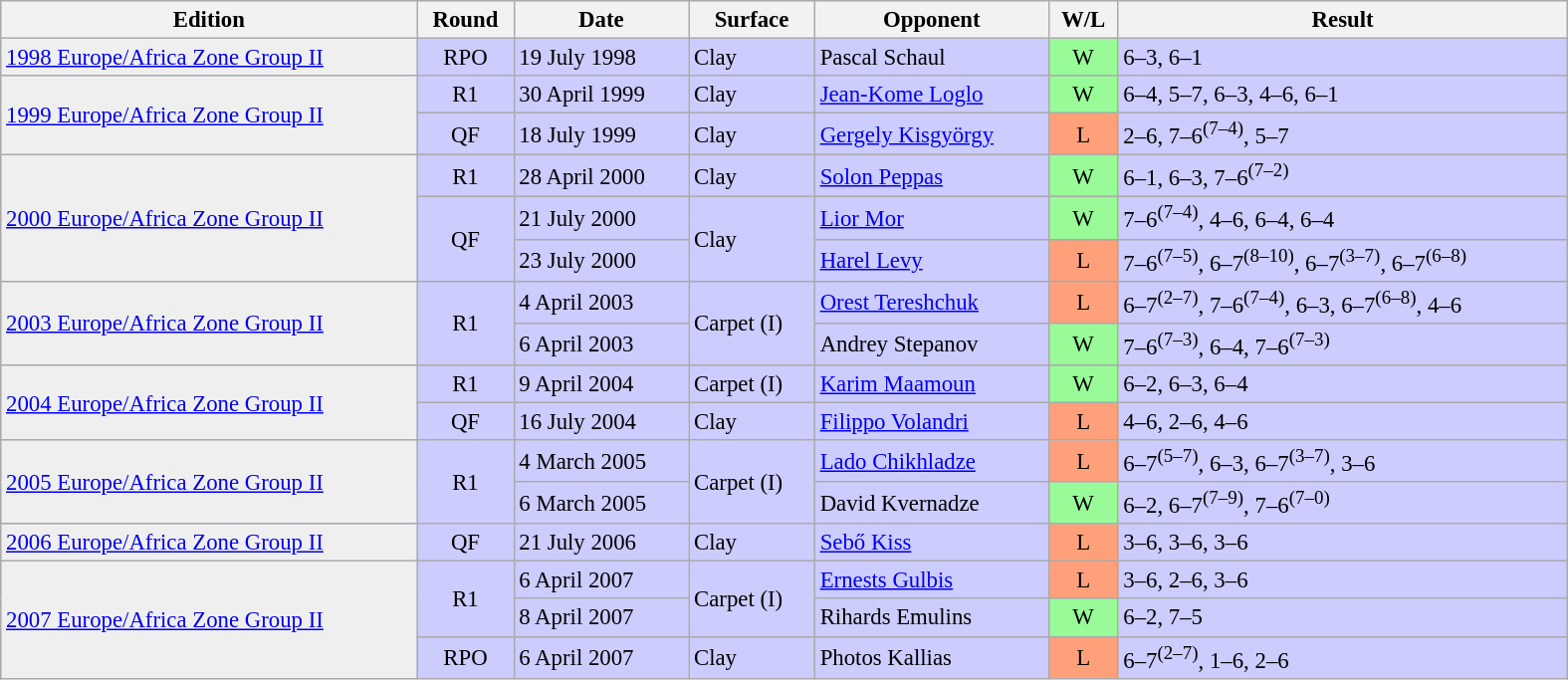<table class="wikitable" style="font-size:95%;" width="1050">
<tr>
<th>Edition</th>
<th>Round</th>
<th>Date</th>
<th>Surface</th>
<th>Opponent</th>
<th>W/L</th>
<th>Result</th>
</tr>
<tr bgcolor=#CCCCFF>
<td bgcolor=#efefef><a href='#'>1998 Europe/Africa Zone Group II</a></td>
<td align=center>RPO</td>
<td>19 July 1998</td>
<td>Clay</td>
<td> Pascal Schaul</td>
<td bgcolor=#98FB98 align=center>W</td>
<td>6–3, 6–1</td>
</tr>
<tr bgcolor=#CCCCFF>
<td bgcolor=#efefef rowspan=2><a href='#'>1999 Europe/Africa Zone Group II</a></td>
<td align=center>R1</td>
<td>30 April 1999</td>
<td>Clay</td>
<td> <a href='#'>Jean-Kome Loglo</a></td>
<td bgcolor=#98FB98 align=center>W</td>
<td>6–4, 5–7, 6–3, 4–6, 6–1</td>
</tr>
<tr bgcolor=#CCCCFF>
<td align=center>QF</td>
<td>18 July 1999</td>
<td>Clay</td>
<td> <a href='#'>Gergely Kisgyörgy</a></td>
<td bgcolor=#FFA07A align=center>L</td>
<td>2–6, 7–6<sup>(7–4)</sup>, 5–7</td>
</tr>
<tr bgcolor=#CCCCFF>
<td bgcolor=#efefef rowspan=3><a href='#'>2000 Europe/Africa Zone Group II</a></td>
<td align=center>R1</td>
<td>28 April 2000</td>
<td>Clay</td>
<td> <a href='#'>Solon Peppas</a></td>
<td bgcolor=#98FB98 align=center>W</td>
<td>6–1, 6–3, 7–6<sup>(7–2)</sup></td>
</tr>
<tr bgcolor=#CCCCFF>
<td align=center rowspan=2>QF</td>
<td>21 July 2000</td>
<td rowspan=2>Clay</td>
<td> <a href='#'>Lior Mor</a></td>
<td bgcolor=#98FB98 align=center>W</td>
<td>7–6<sup>(7–4)</sup>, 4–6, 6–4, 6–4</td>
</tr>
<tr bgcolor=#CCCCFF>
<td>23 July 2000</td>
<td> <a href='#'>Harel Levy</a></td>
<td bgcolor=#FFA07A align=center>L</td>
<td>7–6<sup>(7–5)</sup>, 6–7<sup>(8–10)</sup>, 6–7<sup>(3–7)</sup>, 6–7<sup>(6–8)</sup></td>
</tr>
<tr bgcolor=#CCCCFF>
<td bgcolor=#efefef rowspan=2><a href='#'>2003 Europe/Africa Zone Group II</a></td>
<td align=center rowspan=2>R1</td>
<td>4 April 2003</td>
<td rowspan=2>Carpet (I)</td>
<td> <a href='#'>Orest Tereshchuk</a></td>
<td bgcolor=#FFA07A align=center>L</td>
<td>6–7<sup>(2–7)</sup>, 7–6<sup>(7–4)</sup>, 6–3, 6–7<sup>(6–8)</sup>, 4–6</td>
</tr>
<tr bgcolor=#CCCCFF>
<td>6 April 2003</td>
<td> Andrey Stepanov</td>
<td bgcolor=#98FB98 align=center>W</td>
<td>7–6<sup>(7–3)</sup>, 6–4, 7–6<sup>(7–3)</sup></td>
</tr>
<tr bgcolor=#CCCCFF>
<td bgcolor=#efefef rowspan=2><a href='#'>2004 Europe/Africa Zone Group II</a></td>
<td align=center>R1</td>
<td>9 April 2004</td>
<td>Carpet (I)</td>
<td> <a href='#'>Karim Maamoun</a></td>
<td bgcolor=#98FB98 align=center>W</td>
<td>6–2, 6–3, 6–4</td>
</tr>
<tr bgcolor=#CCCCFF>
<td align=center>QF</td>
<td>16 July 2004</td>
<td>Clay</td>
<td> <a href='#'>Filippo Volandri</a></td>
<td bgcolor=#FFA07A align=center>L</td>
<td>4–6, 2–6, 4–6</td>
</tr>
<tr bgcolor=#CCCCFF>
<td bgcolor=#efefef rowspan=2><a href='#'>2005 Europe/Africa Zone Group II</a></td>
<td align=center rowspan=2>R1</td>
<td>4 March 2005</td>
<td rowspan=2>Carpet (I)</td>
<td> <a href='#'>Lado Chikhladze</a></td>
<td bgcolor=#FFA07A align=center>L</td>
<td>6–7<sup>(5–7)</sup>, 6–3, 6–7<sup>(3–7)</sup>, 3–6</td>
</tr>
<tr bgcolor=#CCCCFF>
<td>6 March 2005</td>
<td> David Kvernadze</td>
<td bgcolor=#98FB98 align=center>W</td>
<td>6–2, 6–7<sup>(7–9)</sup>, 7–6<sup>(7–0)</sup></td>
</tr>
<tr bgcolor=#CCCCFF>
<td bgcolor=#efefef><a href='#'>2006 Europe/Africa Zone Group II</a></td>
<td align=center>QF</td>
<td>21 July 2006</td>
<td>Clay</td>
<td> <a href='#'>Sebő Kiss</a></td>
<td bgcolor=#FFA07A align=center>L</td>
<td>3–6, 3–6, 3–6</td>
</tr>
<tr bgcolor=#CCCCFF>
<td bgcolor=#efefef rowspan=3><a href='#'>2007 Europe/Africa Zone Group II</a></td>
<td align=center rowspan=2>R1</td>
<td>6 April 2007</td>
<td rowspan=2>Carpet (I)</td>
<td> <a href='#'>Ernests Gulbis</a></td>
<td bgcolor=#FFA07A align=center>L</td>
<td>3–6, 2–6, 3–6</td>
</tr>
<tr bgcolor=#CCCCFF>
<td>8 April 2007</td>
<td> Rihards Emulins</td>
<td bgcolor=#98FB98 align=center>W</td>
<td>6–2, 7–5</td>
</tr>
<tr bgcolor=#CCCCFF>
<td align=center>RPO</td>
<td>6 April 2007</td>
<td>Clay</td>
<td> Photos Kallias</td>
<td bgcolor=#FFA07A align=center>L</td>
<td>6–7<sup>(2–7)</sup>, 1–6, 2–6</td>
</tr>
</table>
